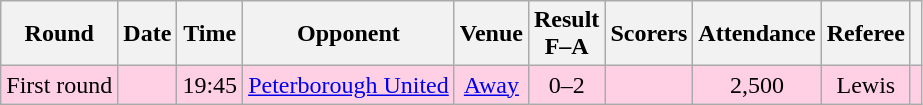<table class="wikitable" style="text-align:center">
<tr>
<th>Round</th>
<th>Date</th>
<th>Time</th>
<th>Opponent</th>
<th>Venue</th>
<th>Result<br>F–A</th>
<th>Scorers</th>
<th>Attendance</th>
<th>Referee</th>
<th></th>
</tr>
<tr bgcolor="#ffd0e3">
<td>First round</td>
<td></td>
<td>19:45</td>
<td><a href='#'>Peterborough United</a></td>
<td><a href='#'>Away</a></td>
<td>0–2</td>
<td></td>
<td>2,500</td>
<td>Lewis</td>
<td></td>
</tr>
</table>
